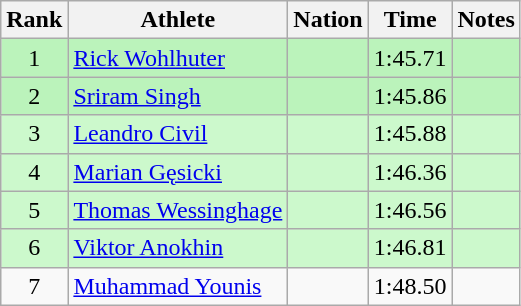<table class="wikitable sortable" style="text-align:center">
<tr>
<th>Rank</th>
<th>Athlete</th>
<th>Nation</th>
<th>Time</th>
<th>Notes</th>
</tr>
<tr style="background:#bbf3bb;">
<td>1</td>
<td align=left><a href='#'>Rick Wohlhuter</a></td>
<td align=left></td>
<td>1:45.71</td>
<td></td>
</tr>
<tr style="background:#bbf3bb;">
<td>2</td>
<td align=left><a href='#'>Sriram Singh</a></td>
<td align=left></td>
<td>1:45.86</td>
<td></td>
</tr>
<tr style="background:#ccf9cc;">
<td>3</td>
<td align=left><a href='#'>Leandro Civil</a></td>
<td align=left></td>
<td>1:45.88</td>
<td></td>
</tr>
<tr style="background:#ccf9cc;">
<td>4</td>
<td align=left><a href='#'>Marian Gęsicki</a></td>
<td align=left></td>
<td>1:46.36</td>
<td></td>
</tr>
<tr style="background:#ccf9cc;">
<td>5</td>
<td align=left><a href='#'>Thomas Wessinghage</a></td>
<td align=left></td>
<td>1:46.56</td>
<td></td>
</tr>
<tr style="background:#ccf9cc;">
<td>6</td>
<td align=left><a href='#'>Viktor Anokhin</a></td>
<td align=left></td>
<td>1:46.81</td>
<td></td>
</tr>
<tr>
<td>7</td>
<td align=left><a href='#'>Muhammad Younis</a></td>
<td align=left></td>
<td>1:48.50</td>
<td></td>
</tr>
</table>
